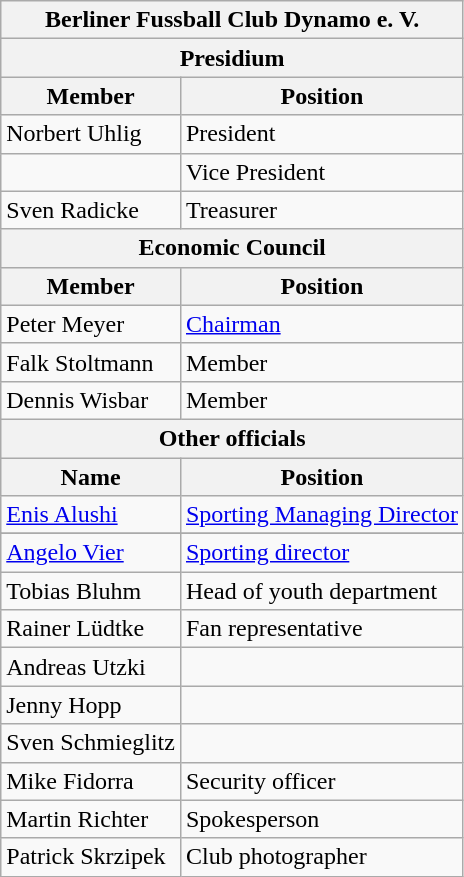<table class="wikitable">
<tr>
<th colspan="2">Berliner Fussball Club Dynamo e. V.</th>
</tr>
<tr>
<th colspan="2">Presidium</th>
</tr>
<tr>
<th scope="col">Member</th>
<th scope="col">Position</th>
</tr>
<tr>
<td>Norbert Uhlig</td>
<td>President</td>
</tr>
<tr>
<td></td>
<td>Vice President</td>
</tr>
<tr>
<td>Sven Radicke</td>
<td>Treasurer</td>
</tr>
<tr>
<th colspan="2">Economic Council</th>
</tr>
<tr>
<th scope="col">Member</th>
<th scope="col">Position</th>
</tr>
<tr>
<td>Peter Meyer</td>
<td><a href='#'>Chairman</a></td>
</tr>
<tr>
<td>Falk Stoltmann</td>
<td>Member</td>
</tr>
<tr>
<td>Dennis Wisbar</td>
<td>Member</td>
</tr>
<tr>
<th colspan="2">Other officials</th>
</tr>
<tr>
<th scope="col">Name</th>
<th scope="col">Position</th>
</tr>
<tr>
<td><a href='#'>Enis Alushi</a></td>
<td><a href='#'>Sporting Managing Director</a></td>
</tr>
<tr>
</tr>
<tr>
<td><a href='#'>Angelo Vier</a></td>
<td><a href='#'>Sporting director</a></td>
</tr>
<tr>
<td>Tobias Bluhm</td>
<td>Head of youth department</td>
</tr>
<tr>
<td>Rainer Lüdtke</td>
<td>Fan representative</td>
</tr>
<tr>
<td>Andreas Utzki</td>
<td></td>
</tr>
<tr>
<td>Jenny Hopp</td>
<td></td>
</tr>
<tr>
<td>Sven Schmieglitz</td>
<td></td>
</tr>
<tr>
<td>Mike Fidorra</td>
<td>Security officer</td>
</tr>
<tr>
<td>Martin Richter</td>
<td>Spokesperson</td>
</tr>
<tr>
<td>Patrick Skrzipek</td>
<td>Club photographer</td>
</tr>
</table>
